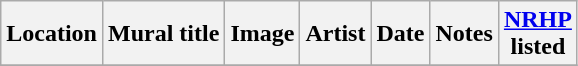<table class="wikitable sortable">
<tr>
<th>Location</th>
<th>Mural title</th>
<th>Image</th>
<th>Artist</th>
<th>Date</th>
<th>Notes</th>
<th><a href='#'>NRHP</a><br>listed</th>
</tr>
<tr>
</tr>
</table>
